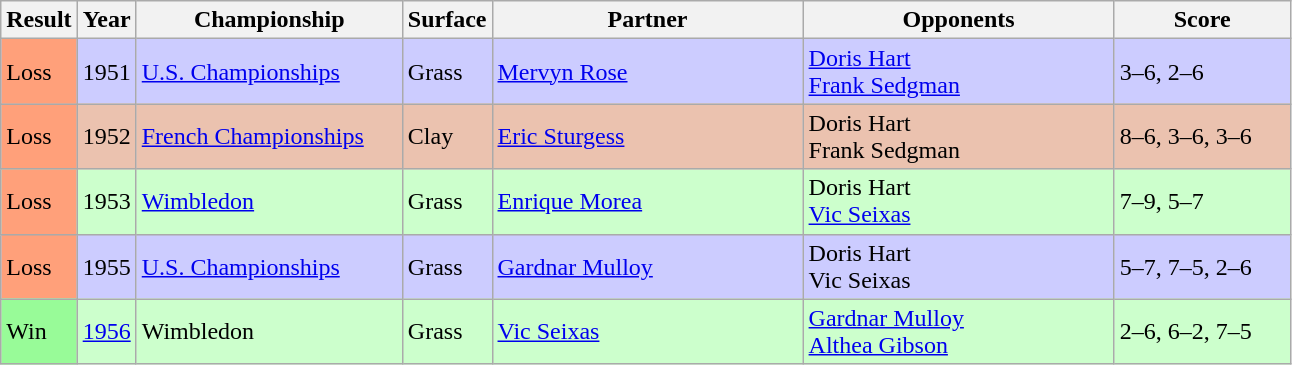<table class="sortable wikitable">
<tr>
<th style="width:40px">Result</th>
<th style="width:30px">Year</th>
<th style="width:170px">Championship</th>
<th style="width:50px">Surface</th>
<th style="width:200px">Partner</th>
<th style="width:200px">Opponents</th>
<th style="width:110px" class="unsortable">Score</th>
</tr>
<tr style="background:#ccccff">
<td style="background:#ffa07a;">Loss</td>
<td>1951</td>
<td><a href='#'>U.S. Championships</a></td>
<td>Grass</td>
<td> <a href='#'>Mervyn Rose</a></td>
<td> <a href='#'>Doris Hart</a> <br>  <a href='#'>Frank Sedgman</a></td>
<td>3–6, 2–6</td>
</tr>
<tr style="background:#ebc2af;">
<td style="background:#ffa07a;">Loss</td>
<td>1952</td>
<td><a href='#'>French Championships</a></td>
<td>Clay</td>
<td> <a href='#'>Eric Sturgess</a></td>
<td> Doris Hart <br>  Frank Sedgman</td>
<td>8–6, 3–6, 3–6</td>
</tr>
<tr style="background:#cfc;">
<td style="background:#ffa07a;">Loss</td>
<td>1953</td>
<td><a href='#'>Wimbledon</a></td>
<td>Grass</td>
<td> <a href='#'>Enrique Morea</a></td>
<td> Doris Hart<br> <a href='#'>Vic Seixas</a></td>
<td>7–9, 5–7</td>
</tr>
<tr style="background:#ccf;">
<td style="background:#ffa07a;">Loss</td>
<td>1955</td>
<td><a href='#'>U.S. Championships</a></td>
<td>Grass</td>
<td> <a href='#'>Gardnar Mulloy</a></td>
<td> Doris Hart <br>  Vic Seixas</td>
<td>5–7, 7–5, 2–6</td>
</tr>
<tr style="background:#cfc;">
<td style="background:#98fb98;">Win</td>
<td><a href='#'>1956</a></td>
<td>Wimbledon</td>
<td>Grass</td>
<td> <a href='#'>Vic Seixas</a></td>
<td> <a href='#'>Gardnar Mulloy</a> <br>  <a href='#'>Althea Gibson</a></td>
<td>2–6, 6–2, 7–5</td>
</tr>
</table>
